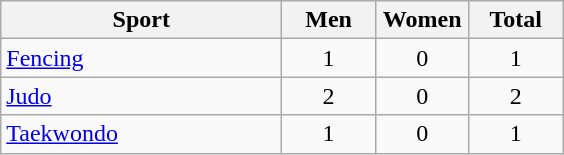<table class="wikitable sortable" style="text-align:center;">
<tr>
<th width="180">Sport</th>
<th width="55">Men</th>
<th width="55">Women</th>
<th width="55">Total</th>
</tr>
<tr>
<td align="left"><a href='#'>Fencing</a></td>
<td>1</td>
<td>0</td>
<td>1</td>
</tr>
<tr>
<td align="left"><a href='#'>Judo</a></td>
<td>2</td>
<td>0</td>
<td>2</td>
</tr>
<tr>
<td align="left"><a href='#'>Taekwondo</a></td>
<td>1</td>
<td>0</td>
<td>1</td>
</tr>
</table>
